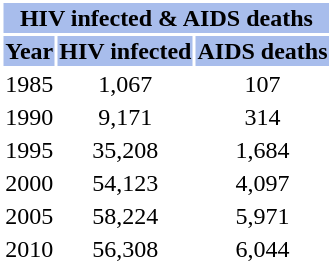<table class="toccolours" style="clear:right; float:right; background:#ffffff; margin: 0 0 0.5em 1em; width:220">
<tr>
<th style="background:#A8BDEC" align="center" colspan=3>HIV infected & AIDS deaths</th>
</tr>
<tr>
<td style="text-align:center;background:#A8BDEC"><strong>Year</strong></td>
<td style="text-align:center;background:#A8BDEC"><strong>HIV infected</strong></td>
<td style="text-align:center;background:#A8BDEC"><strong>AIDS deaths</strong></td>
</tr>
<tr>
<td>1985</td>
<td style="text-align:center;">1,067</td>
<td style="text-align:center;">107</td>
</tr>
<tr>
<td>1990</td>
<td style="text-align:center;">9,171</td>
<td style="text-align:center;">314</td>
</tr>
<tr>
<td>1995</td>
<td style="text-align:center;">35,208</td>
<td style="text-align:center;">1,684</td>
</tr>
<tr>
<td>2000</td>
<td style="text-align:center;">54,123</td>
<td style="text-align:center;">4,097</td>
</tr>
<tr>
<td>2005</td>
<td style="text-align:center;">58,224</td>
<td style="text-align:center;">5,971</td>
</tr>
<tr>
<td>2010</td>
<td style="text-align:center;">56,308</td>
<td style="text-align:center;">6,044</td>
</tr>
</table>
